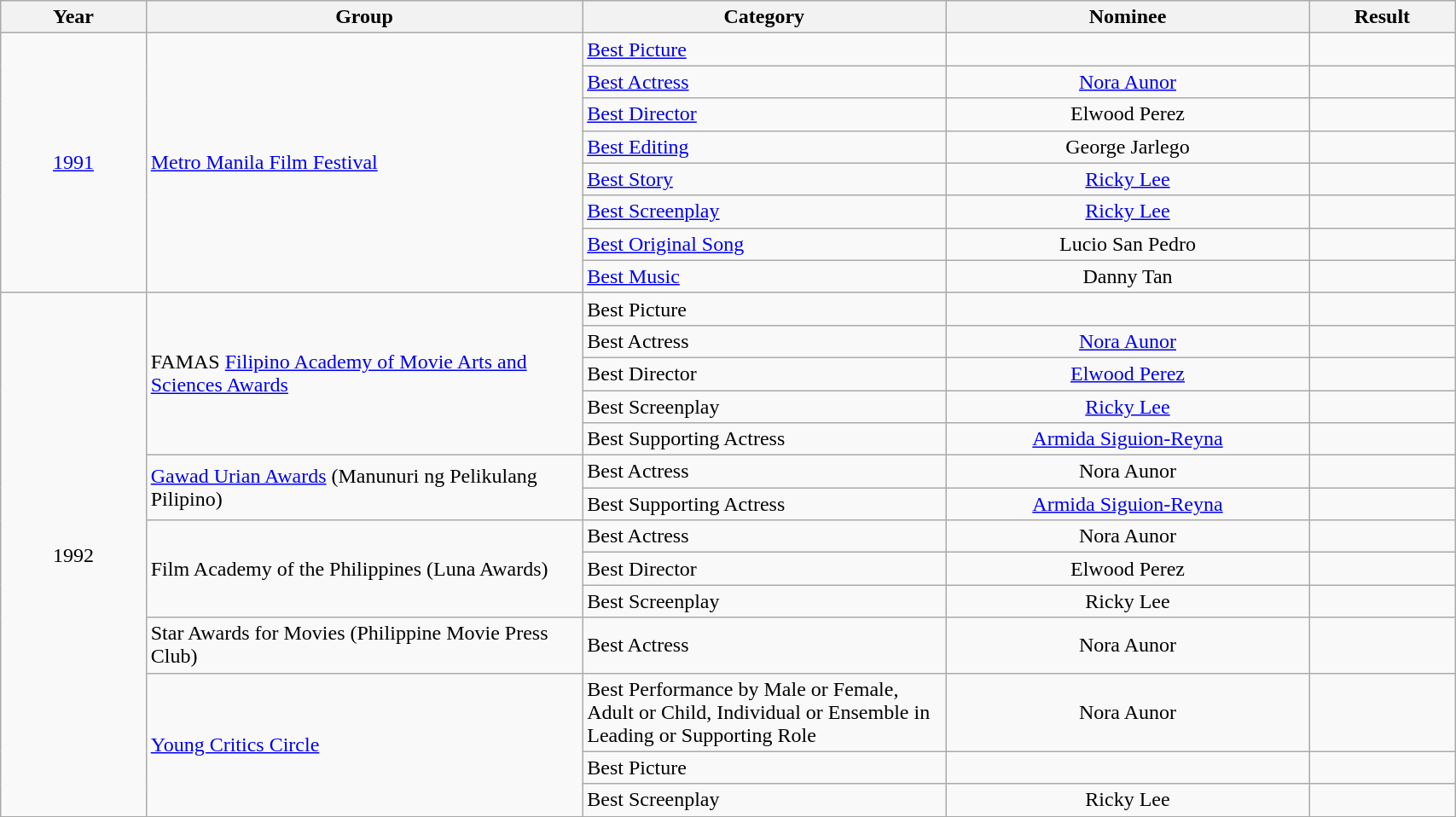<table | width="90%" class="wikitable sortable">
<tr>
<th width="10%">Year</th>
<th width="30%">Group</th>
<th width="25%">Category</th>
<th width="25%">Nominee</th>
<th width="10%">Result</th>
</tr>
<tr>
<td rowspan="8" align="center"><a href='#'>1991</a></td>
<td rowspan="8" align="left"><a href='#'>Metro Manila Film Festival</a></td>
<td align="left"><a href='#'>Best Picture</a></td>
<td align="center"></td>
<td></td>
</tr>
<tr>
<td align="left"><a href='#'>Best Actress</a></td>
<td align="center"><a href='#'>Nora Aunor</a></td>
<td></td>
</tr>
<tr>
<td><a href='#'>Best Director</a></td>
<td align=center>Elwood Perez</td>
<td></td>
</tr>
<tr>
<td><a href='#'>Best Editing</a></td>
<td align=center>George Jarlego</td>
<td></td>
</tr>
<tr>
<td><a href='#'>Best Story</a></td>
<td align=center><a href='#'>Ricky Lee</a></td>
<td></td>
</tr>
<tr>
<td><a href='#'>Best Screenplay</a></td>
<td align=center><a href='#'>Ricky Lee</a></td>
<td></td>
</tr>
<tr>
<td><a href='#'>Best Original Song</a></td>
<td align=center>Lucio San Pedro</td>
<td></td>
</tr>
<tr>
<td><a href='#'>Best Music</a></td>
<td align=center>Danny Tan</td>
<td></td>
</tr>
<tr>
<td rowspan="14" align="center">1992</td>
<td rowspan="5" align="left">FAMAS <a href='#'>Filipino Academy of Movie Arts and Sciences Awards</a></td>
<td align="left">Best Picture</td>
<td align="center"></td>
<td></td>
</tr>
<tr>
<td align="left">Best Actress</td>
<td align="center"><a href='#'>Nora Aunor</a></td>
<td></td>
</tr>
<tr>
<td align="left">Best Director</td>
<td align="center"><a href='#'>Elwood Perez</a></td>
<td></td>
</tr>
<tr>
<td align="left">Best Screenplay</td>
<td align="center"><a href='#'>Ricky Lee</a></td>
<td></td>
</tr>
<tr>
<td align="left">Best Supporting Actress</td>
<td align="center"><a href='#'>Armida Siguion-Reyna</a></td>
<td></td>
</tr>
<tr>
<td rowspan="2" align="left"><a href='#'>Gawad Urian Awards</a> (Manunuri ng Pelikulang Pilipino)</td>
<td align="left">Best Actress</td>
<td align="center">Nora Aunor</td>
<td></td>
</tr>
<tr>
<td align="left">Best Supporting Actress</td>
<td align="center"><a href='#'>Armida Siguion-Reyna</a></td>
<td></td>
</tr>
<tr>
<td rowspan="3" align="left">Film Academy of the Philippines (Luna Awards)</td>
<td align="left">Best Actress</td>
<td align="center">Nora Aunor</td>
<td></td>
</tr>
<tr>
<td align="left">Best Director</td>
<td align="center">Elwood Perez</td>
<td></td>
</tr>
<tr>
<td align="left">Best Screenplay</td>
<td align="center">Ricky Lee</td>
<td></td>
</tr>
<tr>
<td align="left">Star Awards for Movies (Philippine Movie Press Club)</td>
<td align="left">Best Actress</td>
<td align="center">Nora Aunor</td>
<td></td>
</tr>
<tr>
<td rowspan="4" align="left"><a href='#'>Young Critics Circle</a></td>
<td align="left">Best Performance by Male or Female, Adult or Child, Individual or Ensemble in Leading or Supporting Role</td>
<td align="center">Nora Aunor</td>
<td></td>
</tr>
<tr>
<td align="left">Best Picture</td>
<td align="center"></td>
<td></td>
</tr>
<tr>
<td align="left">Best Screenplay</td>
<td align="center">Ricky Lee</td>
<td></td>
</tr>
</table>
